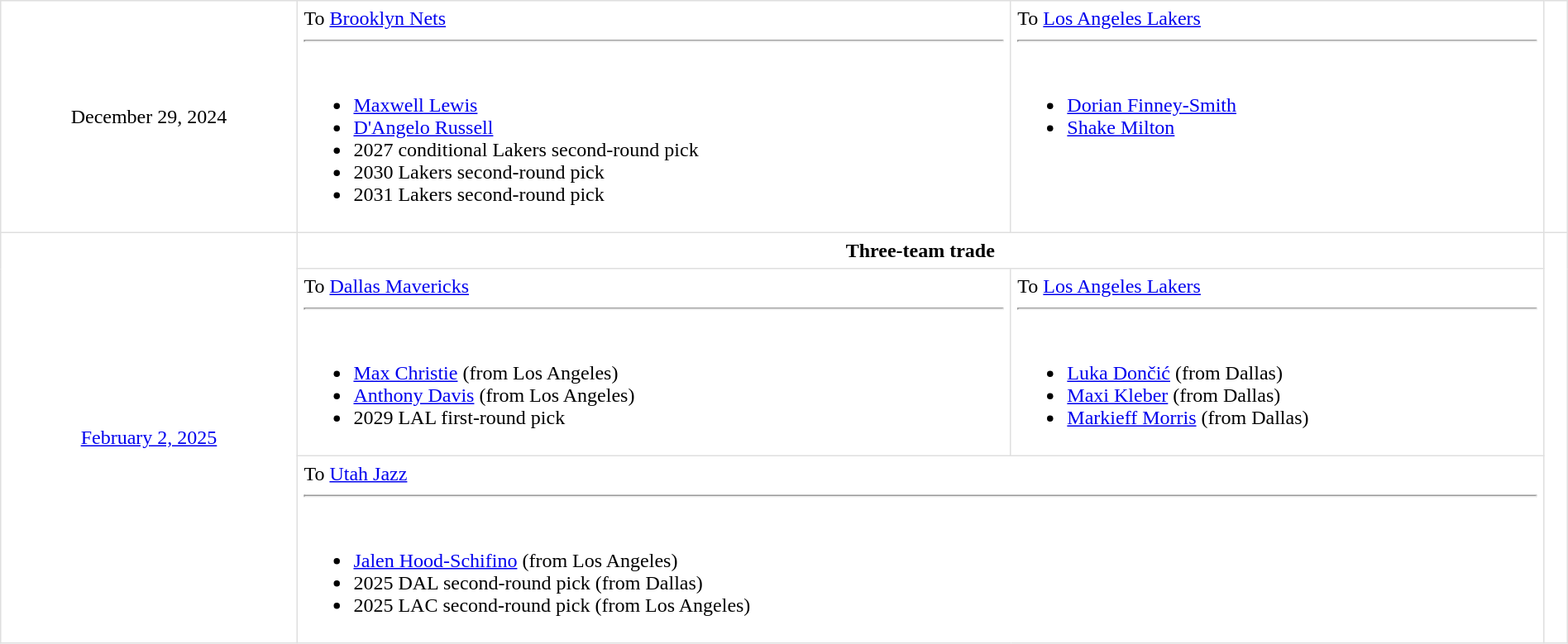<table border=1 style="border-collapse:collapse; text-align: center; width: 100%" bordercolor="#DFDFDF"  cellpadding="5">
<tr>
<td>December 29, 2024</td>
<td align="left" valign="top">To <a href='#'>Brooklyn Nets</a><hr><br><ul><li><a href='#'>Maxwell Lewis</a></li><li><a href='#'>D'Angelo Russell</a></li><li>2027 conditional Lakers second-round pick</li><li>2030 Lakers second-round pick</li><li>2031 Lakers second-round pick</li></ul></td>
<td align="left" valign="top">To <a href='#'>Los Angeles Lakers</a><hr><br><ul><li><a href='#'>Dorian Finney-Smith</a></li><li><a href='#'>Shake Milton</a></li></ul></td>
<td></td>
</tr>
<tr>
<td rowspan=3><a href='#'>February 2, 2025</a></td>
<td colspan=2><strong>Three-team trade</strong></td>
<td rowspan=3></td>
</tr>
<tr>
<td align="left" valign="top">To <a href='#'>Dallas Mavericks</a><hr><br><ul><li><a href='#'>Max Christie</a> (from Los Angeles)</li><li><a href='#'>Anthony Davis</a> (from Los Angeles)</li><li>2029 LAL first-round pick</li></ul></td>
<td align="left" valign="top">To <a href='#'>Los Angeles Lakers</a><hr><br><ul><li><a href='#'>Luka Dončić</a> (from Dallas)</li><li><a href='#'>Maxi Kleber</a> (from Dallas)</li><li><a href='#'>Markieff Morris</a> (from Dallas)</li></ul></td>
</tr>
<tr>
<td colspan=2 align="left" valign="top">To <a href='#'>Utah Jazz</a><hr><br><ul><li><a href='#'>Jalen Hood-Schifino</a> (from Los Angeles)</li><li>2025 DAL second-round pick (from Dallas)</li><li>2025 LAC second-round pick (from Los Angeles)</li></ul></td>
</tr>
</table>
